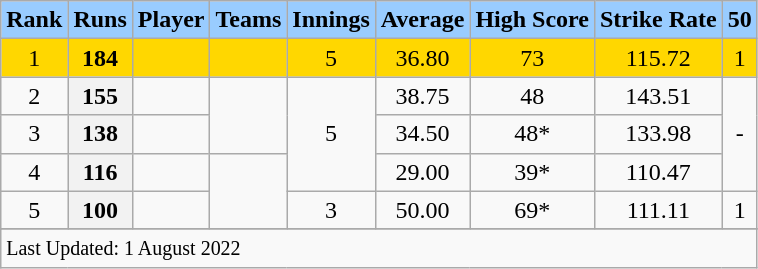<table class="wikitable plainrowheaders sortable">
<tr>
<th scope=col style="background:#9cf;">Rank</th>
<th scope=col style="background:#9cf;">Runs</th>
<th scope=col style="background:#9cf;">Player</th>
<th scope=col style="background:#9cf;">Teams</th>
<th scope=col style="background:#9cf;">Innings</th>
<th scope=col style="background:#9cf;">Average</th>
<th scope=col style="background:#9cf;">High Score</th>
<th scope=col style="background:#9cf;">Strike Rate</th>
<th scope=col style="background:#9cf;">50</th>
</tr>
<tr>
<td style="text-align:center; background:gold;">1</td>
<th scope="row"  style="text-align:center; background:gold;"><strong>184</strong></th>
<td style="background:gold;"></td>
<td style="text-align:center; background:gold;"></td>
<td style="text-align:center; background:gold;">5</td>
<td style="text-align:center; background:gold;">36.80</td>
<td style="text-align:center; background:gold;">73</td>
<td style="text-align:center; background:gold;">115.72</td>
<td style="text-align:center; background:gold;">1</td>
</tr>
<tr>
<td align=center>2</td>
<th scope=row style=text-align:center;><strong>155</strong></th>
<td></td>
<td align=center rowspan=2></td>
<td align=center rowspan=3>5</td>
<td align=center>38.75</td>
<td align=center>48</td>
<td align=center>143.51</td>
<td align=center rowspan=3>-</td>
</tr>
<tr>
<td align=center>3</td>
<th scope=row style=text-align:center;><strong>138</strong></th>
<td></td>
<td align=center>34.50</td>
<td align=center>48*</td>
<td align=center>133.98</td>
</tr>
<tr>
<td align=center>4</td>
<th scope=row style=text-align:center;><strong>116</strong></th>
<td></td>
<td align=center rowspan=2></td>
<td align=center>29.00</td>
<td align=center>39*</td>
<td align=center>110.47</td>
</tr>
<tr>
<td align=center>5</td>
<th scope=row style=text-align:center;><strong>100</strong></th>
<td></td>
<td align=center>3</td>
<td align=center>50.00</td>
<td align=center>69*</td>
<td align=center>111.11</td>
<td align=center>1</td>
</tr>
<tr>
</tr>
<tr class=sortbottom>
<td colspan=9><small>Last Updated: 1 August 2022</small></td>
</tr>
</table>
